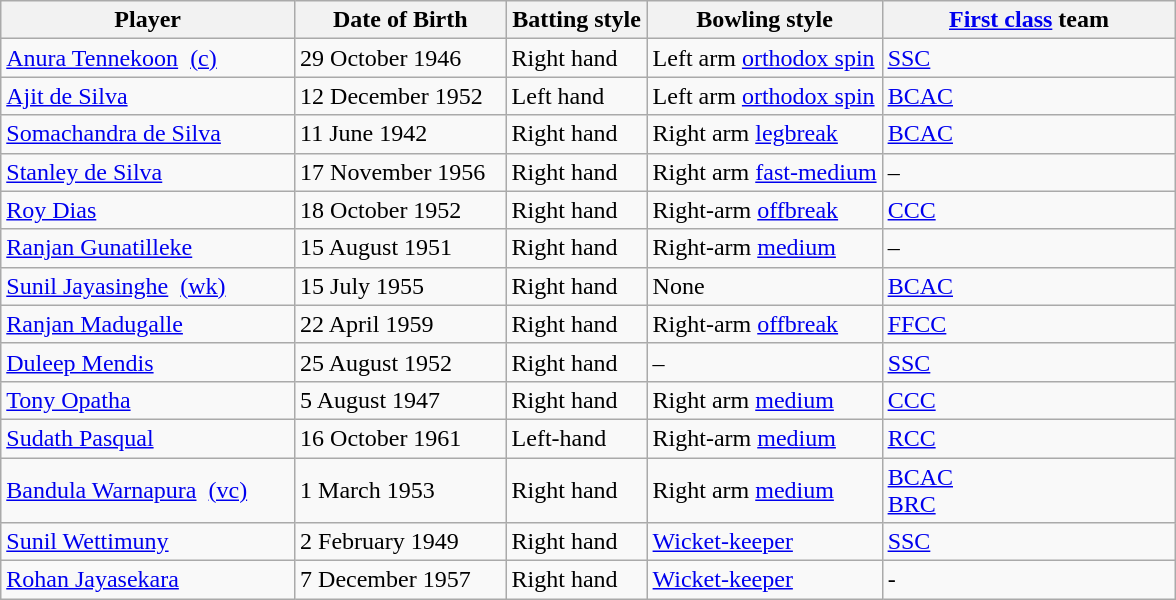<table class="wikitable">
<tr>
<th width="25%">Player</th>
<th width="18%">Date of Birth</th>
<th width="12%">Batting style</th>
<th width="20%">Bowling style</th>
<th width="25%"><a href='#'>First class</a> team</th>
</tr>
<tr>
<td><a href='#'>Anura Tennekoon</a>  <a href='#'>(c)</a></td>
<td>29 October 1946</td>
<td>Right hand</td>
<td>Left arm <a href='#'>orthodox spin</a></td>
<td> <a href='#'>SSC</a></td>
</tr>
<tr>
<td><a href='#'>Ajit de Silva</a></td>
<td>12 December 1952</td>
<td>Left hand</td>
<td>Left arm <a href='#'>orthodox spin</a></td>
<td> <a href='#'>BCAC</a></td>
</tr>
<tr>
<td><a href='#'>Somachandra de Silva</a></td>
<td>11 June 1942</td>
<td>Right hand</td>
<td>Right arm <a href='#'>legbreak</a></td>
<td> <a href='#'>BCAC</a></td>
</tr>
<tr>
<td><a href='#'>Stanley de Silva</a></td>
<td>17 November 1956</td>
<td>Right hand</td>
<td>Right arm <a href='#'>fast-medium</a></td>
<td> –</td>
</tr>
<tr>
<td><a href='#'>Roy Dias</a></td>
<td>18 October 1952</td>
<td>Right hand</td>
<td>Right-arm <a href='#'>offbreak</a></td>
<td> <a href='#'>CCC</a></td>
</tr>
<tr>
<td><a href='#'>Ranjan Gunatilleke</a></td>
<td>15 August 1951</td>
<td>Right hand</td>
<td>Right-arm <a href='#'>medium</a></td>
<td> –</td>
</tr>
<tr>
<td><a href='#'>Sunil Jayasinghe</a>  <a href='#'>(wk)</a></td>
<td>15 July 1955</td>
<td>Right hand</td>
<td>None</td>
<td> <a href='#'>BCAC</a></td>
</tr>
<tr>
<td><a href='#'>Ranjan Madugalle</a></td>
<td>22 April 1959</td>
<td>Right hand</td>
<td>Right-arm <a href='#'>offbreak</a></td>
<td> <a href='#'>FFCC</a></td>
</tr>
<tr>
<td><a href='#'>Duleep Mendis</a></td>
<td>25 August 1952</td>
<td>Right hand</td>
<td>–</td>
<td> <a href='#'>SSC</a></td>
</tr>
<tr>
<td><a href='#'>Tony Opatha</a></td>
<td>5 August 1947</td>
<td>Right hand</td>
<td>Right arm <a href='#'>medium</a></td>
<td> <a href='#'>CCC</a></td>
</tr>
<tr>
<td><a href='#'>Sudath Pasqual</a></td>
<td>16 October 1961</td>
<td>Left-hand</td>
<td>Right-arm <a href='#'>medium</a></td>
<td> <a href='#'>RCC</a></td>
</tr>
<tr>
<td><a href='#'>Bandula Warnapura</a>  <a href='#'>(vc)</a></td>
<td>1 March 1953</td>
<td>Right hand</td>
<td>Right arm <a href='#'>medium</a></td>
<td> <a href='#'>BCAC</a><br> <a href='#'>BRC</a></td>
</tr>
<tr>
<td><a href='#'>Sunil Wettimuny</a></td>
<td>2 February 1949</td>
<td>Right hand</td>
<td><a href='#'>Wicket-keeper</a></td>
<td> <a href='#'>SSC</a></td>
</tr>
<tr>
<td><a href='#'>Rohan Jayasekara</a></td>
<td>7 December 1957</td>
<td>Right hand</td>
<td><a href='#'>Wicket-keeper</a></td>
<td> -</td>
</tr>
</table>
